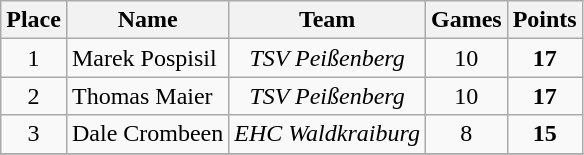<table class="wikitable">
<tr>
<th>Place</th>
<th>Name</th>
<th>Team</th>
<th>Games</th>
<th>Points</th>
</tr>
<tr align="center">
<td>1</td>
<td align="left"> Marek Pospisil</td>
<td><em>TSV Peißenberg</em></td>
<td>10</td>
<td><strong>17</strong></td>
</tr>
<tr align="center">
<td>2</td>
<td align="left"> Thomas Maier</td>
<td><em>TSV Peißenberg</em></td>
<td>10</td>
<td><strong>17</strong></td>
</tr>
<tr align="center">
<td>3</td>
<td align="left"> Dale Crombeen</td>
<td><em>EHC Waldkraiburg</em></td>
<td>8</td>
<td><strong>15</strong></td>
</tr>
<tr>
</tr>
</table>
